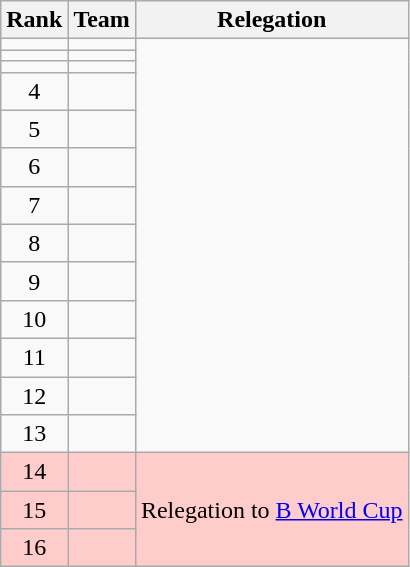<table class="wikitable">
<tr>
<th>Rank</th>
<th>Team</th>
<th>Relegation</th>
</tr>
<tr>
<td align=center></td>
<td align="left"></td>
<td rowspan=13></td>
</tr>
<tr>
<td align=center></td>
<td align="left"></td>
</tr>
<tr>
<td align=center></td>
<td align="left"></td>
</tr>
<tr>
<td align=center>4</td>
<td align="left"></td>
</tr>
<tr>
<td align=center>5</td>
<td align="left"></td>
</tr>
<tr>
<td align=center>6</td>
<td align="left"></td>
</tr>
<tr>
<td align=center>7</td>
<td align="left"></td>
</tr>
<tr>
<td align=center>8</td>
<td align="left"></td>
</tr>
<tr>
<td align=center>9</td>
<td align="left"></td>
</tr>
<tr>
<td align=center>10</td>
<td align="left"></td>
</tr>
<tr>
<td align=center>11</td>
<td align="left"></td>
</tr>
<tr>
<td align=center>12</td>
<td align="left"></td>
</tr>
<tr>
<td align=center>13</td>
<td align="left"></td>
</tr>
<tr bgcolor=FFCCCC>
<td align=center>14</td>
<td align="left"></td>
<td rowspan=3>Relegation to <a href='#'>B World Cup</a></td>
</tr>
<tr bgcolor=FFCCCC>
<td align=center>15</td>
<td align="left"></td>
</tr>
<tr bgcolor=FFCCCC>
<td align=center>16</td>
<td align="left"></td>
</tr>
</table>
